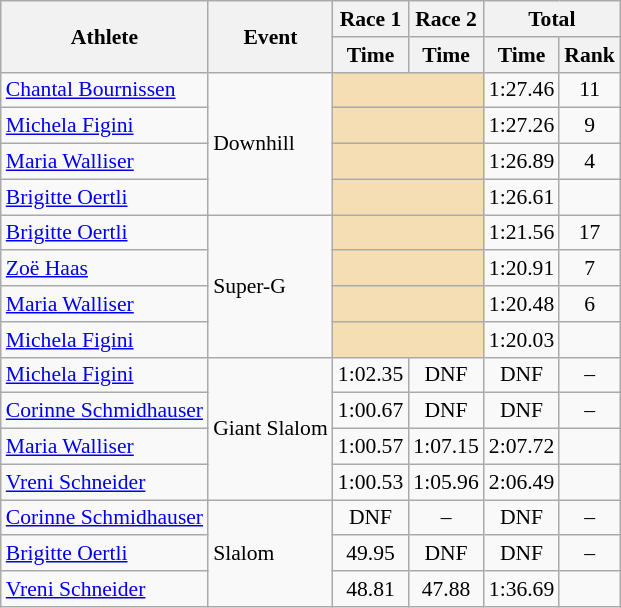<table class="wikitable" style="font-size:90%">
<tr>
<th rowspan="2">Athlete</th>
<th rowspan="2">Event</th>
<th>Race 1</th>
<th>Race 2</th>
<th colspan="2">Total</th>
</tr>
<tr>
<th>Time</th>
<th>Time</th>
<th>Time</th>
<th>Rank</th>
</tr>
<tr>
<td><a href='#'>Chantal Bournissen</a></td>
<td rowspan="4">Downhill</td>
<td colspan="2" bgcolor="wheat"></td>
<td align="center">1:27.46</td>
<td align="center">11</td>
</tr>
<tr>
<td><a href='#'>Michela Figini</a></td>
<td colspan="2" bgcolor="wheat"></td>
<td align="center">1:27.26</td>
<td align="center">9</td>
</tr>
<tr>
<td><a href='#'>Maria Walliser</a></td>
<td colspan="2" bgcolor="wheat"></td>
<td align="center">1:26.89</td>
<td align="center">4</td>
</tr>
<tr>
<td><a href='#'>Brigitte Oertli</a></td>
<td colspan="2" bgcolor="wheat"></td>
<td align="center">1:26.61</td>
<td align="center"></td>
</tr>
<tr>
<td><a href='#'>Brigitte Oertli</a></td>
<td rowspan="4">Super-G</td>
<td colspan="2" bgcolor="wheat"></td>
<td align="center">1:21.56</td>
<td align="center">17</td>
</tr>
<tr>
<td><a href='#'>Zoë Haas</a></td>
<td colspan="2" bgcolor="wheat"></td>
<td align="center">1:20.91</td>
<td align="center">7</td>
</tr>
<tr>
<td><a href='#'>Maria Walliser</a></td>
<td colspan="2" bgcolor="wheat"></td>
<td align="center">1:20.48</td>
<td align="center">6</td>
</tr>
<tr>
<td><a href='#'>Michela Figini</a></td>
<td colspan="2" bgcolor="wheat"></td>
<td align="center">1:20.03</td>
<td align="center"></td>
</tr>
<tr>
<td><a href='#'>Michela Figini</a></td>
<td rowspan="4">Giant Slalom</td>
<td align="center">1:02.35</td>
<td align="center">DNF</td>
<td align="center">DNF</td>
<td align="center">–</td>
</tr>
<tr>
<td><a href='#'>Corinne Schmidhauser</a></td>
<td align="center">1:00.67</td>
<td align="center">DNF</td>
<td align="center">DNF</td>
<td align="center">–</td>
</tr>
<tr>
<td><a href='#'>Maria Walliser</a></td>
<td align="center">1:00.57</td>
<td align="center">1:07.15</td>
<td align="center">2:07.72</td>
<td align="center"></td>
</tr>
<tr>
<td><a href='#'>Vreni Schneider</a></td>
<td align="center">1:00.53</td>
<td align="center">1:05.96</td>
<td align="center">2:06.49</td>
<td align="center"></td>
</tr>
<tr>
<td><a href='#'>Corinne Schmidhauser</a></td>
<td rowspan="3">Slalom</td>
<td align="center">DNF</td>
<td align="center">–</td>
<td align="center">DNF</td>
<td align="center">–</td>
</tr>
<tr>
<td><a href='#'>Brigitte Oertli</a></td>
<td align="center">49.95</td>
<td align="center">DNF</td>
<td align="center">DNF</td>
<td align="center">–</td>
</tr>
<tr>
<td><a href='#'>Vreni Schneider</a></td>
<td align="center">48.81</td>
<td align="center">47.88</td>
<td align="center">1:36.69</td>
<td align="center"></td>
</tr>
</table>
